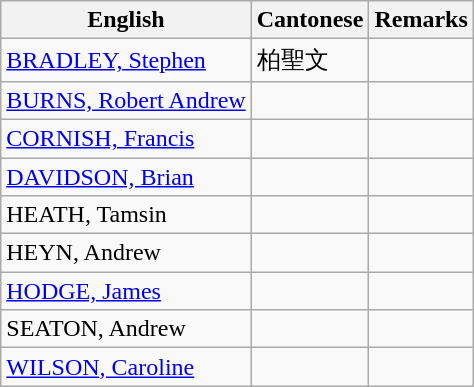<table class="wikitable sortable">
<tr>
<th>English</th>
<th>Cantonese</th>
<th>Remarks</th>
</tr>
<tr>
<td><a href='#'>BRADLEY, Stephen</a></td>
<td>柏聖文</td>
<td></td>
</tr>
<tr>
<td><a href='#'>BURNS, Robert Andrew</a></td>
<td></td>
<td></td>
</tr>
<tr>
<td><a href='#'>CORNISH, Francis</a></td>
<td></td>
<td></td>
</tr>
<tr>
<td><a href='#'>DAVIDSON, Brian</a></td>
<td></td>
<td></td>
</tr>
<tr>
<td>HEATH, Tamsin</td>
<td></td>
<td></td>
</tr>
<tr>
<td>HEYN, Andrew</td>
<td></td>
<td></td>
</tr>
<tr>
<td><a href='#'>HODGE, James</a></td>
<td></td>
<td></td>
</tr>
<tr>
<td>SEATON, Andrew</td>
<td></td>
<td></td>
</tr>
<tr>
<td><a href='#'>WILSON, Caroline</a></td>
<td></td>
<td></td>
</tr>
</table>
